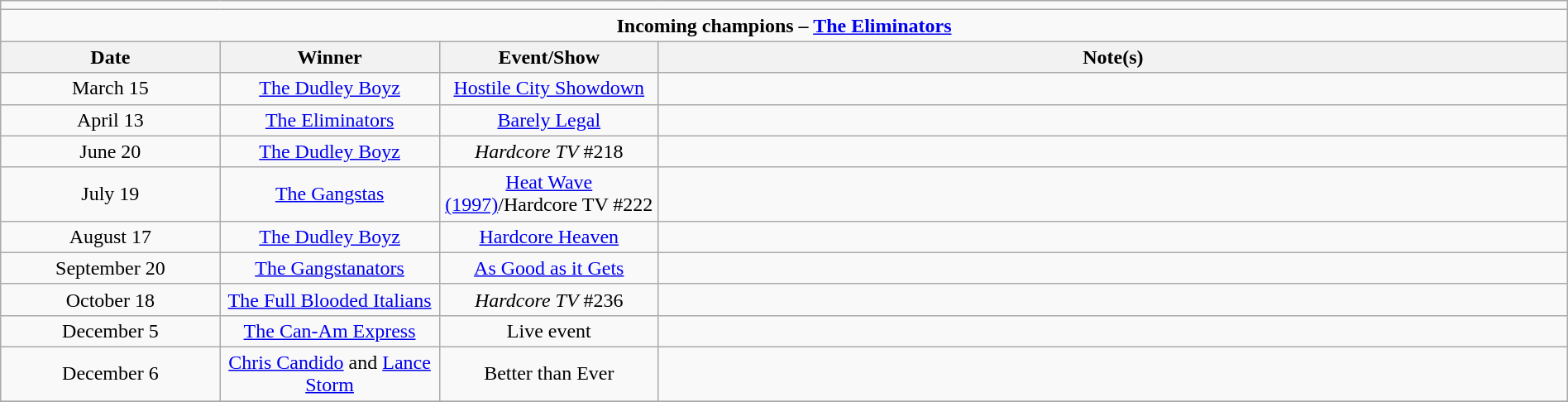<table class="wikitable" style="text-align:center; width:100%;">
<tr>
<td colspan="5"></td>
</tr>
<tr>
<td colspan="5"><strong>Incoming champions – <a href='#'>The Eliminators</a> </strong></td>
</tr>
<tr>
<th width=14%>Date</th>
<th width=14%>Winner</th>
<th width=14%>Event/Show</th>
<th width=58%>Note(s)</th>
</tr>
<tr>
<td>March 15</td>
<td><a href='#'>The Dudley Boyz</a><br></td>
<td><a href='#'>Hostile City Showdown</a></td>
<td align=left></td>
</tr>
<tr>
<td>April 13</td>
<td><a href='#'>The Eliminators</a><br></td>
<td><a href='#'>Barely Legal</a></td>
<td align=left></td>
</tr>
<tr>
<td>June 20</td>
<td><a href='#'>The Dudley Boyz</a><br></td>
<td><em>Hardcore TV</em> #218</td>
<td align=left></td>
</tr>
<tr>
<td>July 19</td>
<td><a href='#'>The Gangstas</a><br></td>
<td><a href='#'>Heat Wave (1997)</a>/Hardcore TV #222</td>
<td align=left></td>
</tr>
<tr>
<td>August 17</td>
<td><a href='#'>The Dudley Boyz</a><br></td>
<td><a href='#'>Hardcore Heaven</a></td>
<td align=left></td>
</tr>
<tr>
<td>September 20</td>
<td><a href='#'>The Gangstanators</a><br></td>
<td><a href='#'>As Good as it Gets</a></td>
<td align=left></td>
</tr>
<tr>
<td>October 18</td>
<td><a href='#'>The Full Blooded Italians</a><br></td>
<td><em>Hardcore TV</em> #236</td>
<td align=left></td>
</tr>
<tr>
<td>December 5</td>
<td><a href='#'>The Can-Am Express</a><br></td>
<td>Live event</td>
<td align=left></td>
</tr>
<tr>
<td>December 6</td>
<td><a href='#'>Chris Candido</a> and <a href='#'>Lance Storm</a></td>
<td>Better than Ever</td>
<td align=left></td>
</tr>
<tr>
</tr>
</table>
